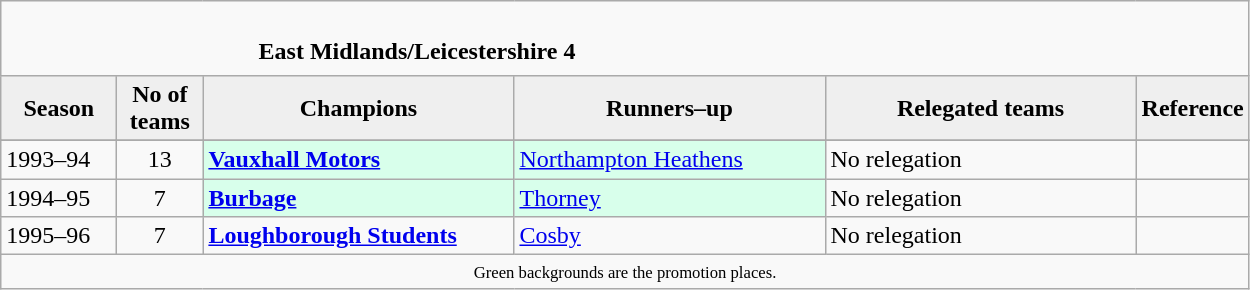<table class="wikitable" style="text-align: left;">
<tr>
<td colspan="11" cellpadding="0" cellspacing="0"><br><table border="0" style="width:100%;" cellpadding="0" cellspacing="0">
<tr>
<td style="width:20%; border:0;"></td>
<td style="border:0;"><strong>East Midlands/Leicestershire 4</strong></td>
<td style="width:20%; border:0;"></td>
</tr>
</table>
</td>
</tr>
<tr>
<th style="background:#efefef; width:70px;">Season</th>
<th style="background:#efefef; width:50px;">No of teams</th>
<th style="background:#efefef; width:200px;">Champions</th>
<th style="background:#efefef; width:200px;">Runners–up</th>
<th style="background:#efefef; width:200px;">Relegated teams</th>
<th style="background:#efefef; width:50px;">Reference</th>
</tr>
<tr align=left>
</tr>
<tr>
<td>1993–94</td>
<td style="text-align: center;">13</td>
<td style="background:#d8ffeb;"><strong><a href='#'>Vauxhall Motors</a></strong></td>
<td style="background:#d8ffeb;"><a href='#'>Northampton Heathens</a></td>
<td>No relegation</td>
<td></td>
</tr>
<tr>
<td>1994–95</td>
<td style="text-align: center;">7</td>
<td style="background:#d8ffeb;"><strong><a href='#'>Burbage</a></strong></td>
<td style="background:#d8ffeb;"><a href='#'>Thorney</a></td>
<td>No relegation</td>
<td></td>
</tr>
<tr>
<td>1995–96</td>
<td style="text-align: center;">7</td>
<td><strong><a href='#'>Loughborough Students</a></strong></td>
<td><a href='#'>Cosby</a></td>
<td>No relegation</td>
<td></td>
</tr>
<tr>
<td colspan="15"  style="border:0; font-size:smaller; text-align:center;"><small><span>Green backgrounds</span> are the promotion places.</small></td>
</tr>
</table>
